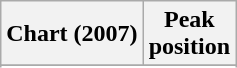<table class="wikitable">
<tr>
<th align="center">Chart (2007)</th>
<th align="center">Peak<br>position</th>
</tr>
<tr>
</tr>
<tr>
</tr>
</table>
